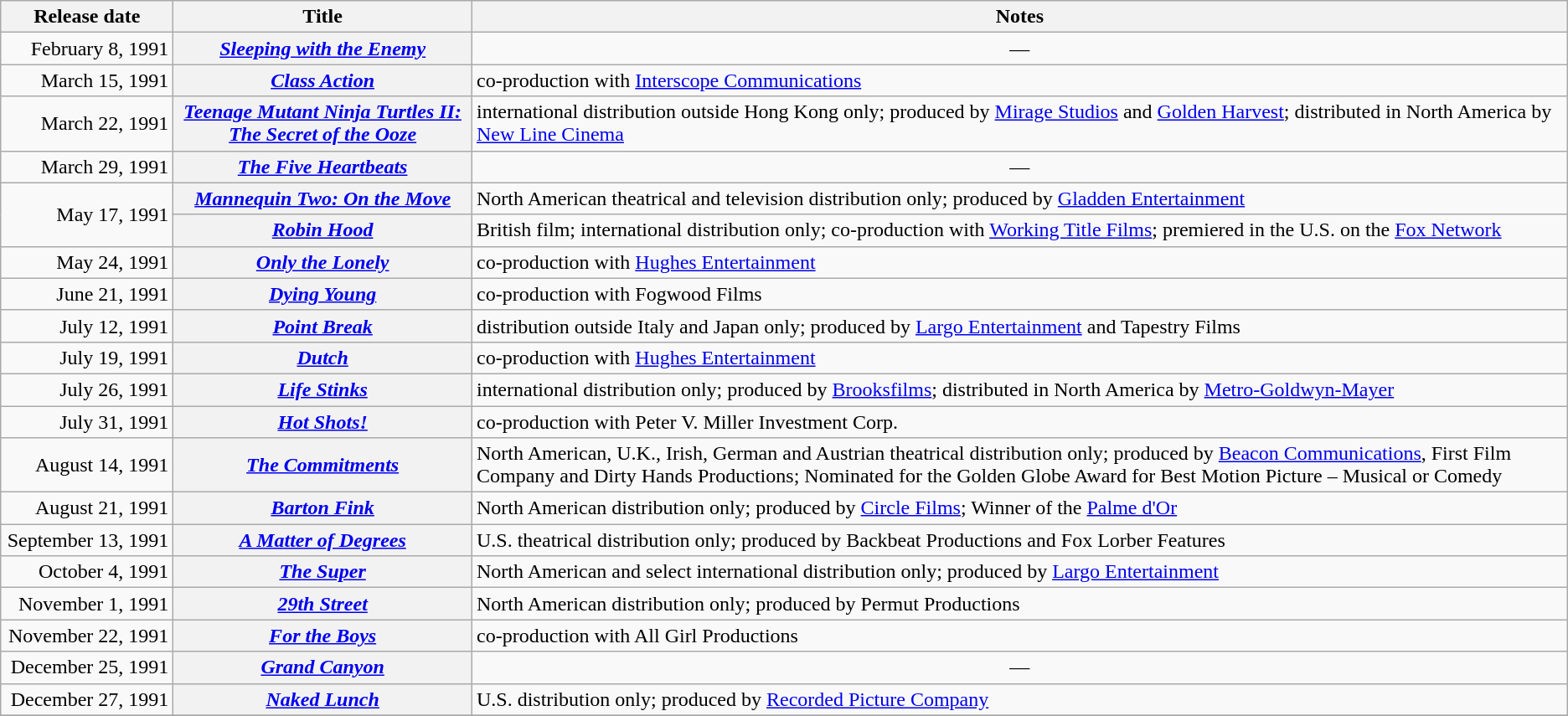<table class="wikitable plainrowheaders sortable">
<tr>
<th scope="col" style="width:130px;">Release date</th>
<th scope="col">Title</th>
<th scope="col" class="unsortable">Notes</th>
</tr>
<tr>
<td style="text-align:right;">February 8, 1991</td>
<th scope="row"><em><a href='#'>Sleeping with the Enemy</a></em></th>
<td align="center">—</td>
</tr>
<tr>
<td style="text-align:right;">March 15, 1991</td>
<th scope="row"><em><a href='#'>Class Action</a></em></th>
<td>co-production with <a href='#'>Interscope Communications</a></td>
</tr>
<tr>
<td style="text-align:right;">March 22, 1991</td>
<th scope="row"><em><a href='#'>Teenage Mutant Ninja Turtles II: The Secret of the Ooze</a></em></th>
<td>international distribution outside Hong Kong only; produced by <a href='#'>Mirage Studios</a> and <a href='#'>Golden Harvest</a>; distributed in North America by <a href='#'>New Line Cinema</a></td>
</tr>
<tr>
<td style="text-align:right;">March 29, 1991</td>
<th scope="row"><em><a href='#'>The Five Heartbeats</a></em></th>
<td align="center">—</td>
</tr>
<tr>
<td style="text-align:right;" rowspan="2">May 17, 1991</td>
<th scope="row"><em><a href='#'>Mannequin Two: On the Move</a></em></th>
<td>North American theatrical and television distribution only; produced by <a href='#'>Gladden Entertainment</a></td>
</tr>
<tr>
<th scope="row"><em><a href='#'>Robin Hood</a></em></th>
<td>British film; international distribution only; co-production with <a href='#'>Working Title Films</a>; premiered in the U.S. on the <a href='#'>Fox Network</a></td>
</tr>
<tr>
<td style="text-align:right;">May 24, 1991</td>
<th scope="row"><em><a href='#'>Only the Lonely</a></em></th>
<td>co-production with <a href='#'>Hughes Entertainment</a></td>
</tr>
<tr>
<td style="text-align:right;">June 21, 1991</td>
<th scope="row"><em><a href='#'>Dying Young</a></em></th>
<td>co-production with Fogwood Films</td>
</tr>
<tr>
<td style="text-align:right;">July 12, 1991</td>
<th scope="row"><em><a href='#'>Point Break</a></em></th>
<td>distribution outside Italy and Japan only; produced by <a href='#'>Largo Entertainment</a> and Tapestry Films</td>
</tr>
<tr>
<td style="text-align:right;">July 19, 1991</td>
<th scope="row"><em><a href='#'>Dutch</a></em></th>
<td>co-production with <a href='#'>Hughes Entertainment</a></td>
</tr>
<tr>
<td style="text-align:right;">July 26, 1991</td>
<th scope="row"><em><a href='#'>Life Stinks</a></em></th>
<td>international distribution only; produced by <a href='#'>Brooksfilms</a>; distributed in North America by <a href='#'>Metro-Goldwyn-Mayer</a></td>
</tr>
<tr>
<td style="text-align:right;">July 31, 1991</td>
<th scope="row"><em><a href='#'>Hot Shots!</a></em></th>
<td>co-production with Peter V. Miller Investment Corp.</td>
</tr>
<tr>
<td style="text-align:right;">August 14, 1991</td>
<th scope="row"><em><a href='#'>The Commitments</a></em></th>
<td>North American, U.K., Irish, German and Austrian theatrical distribution only; produced by <a href='#'>Beacon Communications</a>, First Film Company and Dirty Hands Productions; Nominated for the Golden Globe Award for Best Motion Picture – Musical or Comedy</td>
</tr>
<tr>
<td style="text-align:right;">August 21, 1991</td>
<th scope="row"><em><a href='#'>Barton Fink</a></em></th>
<td>North American distribution only; produced by <a href='#'>Circle Films</a>; Winner of the <a href='#'>Palme d'Or</a></td>
</tr>
<tr>
<td style="text-align:right;">September 13, 1991</td>
<th scope="row"><em><a href='#'>A Matter of Degrees</a></em></th>
<td>U.S. theatrical distribution only; produced by Backbeat Productions and Fox Lorber Features</td>
</tr>
<tr>
<td style="text-align:right;">October 4, 1991</td>
<th scope="row"><em><a href='#'>The Super</a></em></th>
<td>North American and select international distribution only; produced by <a href='#'>Largo Entertainment</a></td>
</tr>
<tr>
<td style="text-align:right;">November 1, 1991</td>
<th scope="row"><em><a href='#'>29th Street</a></em></th>
<td>North American distribution only; produced by Permut Productions</td>
</tr>
<tr>
<td style="text-align:right;">November 22, 1991</td>
<th scope="row"><em><a href='#'>For the Boys</a></em></th>
<td>co-production with All Girl Productions</td>
</tr>
<tr>
<td style="text-align:right;">December 25, 1991</td>
<th scope="row"><em><a href='#'>Grand Canyon</a></em></th>
<td align="center">—</td>
</tr>
<tr>
<td style="text-align:right;">December 27, 1991</td>
<th scope="row"><em><a href='#'>Naked Lunch</a></em></th>
<td>U.S. distribution only; produced by <a href='#'>Recorded Picture Company</a></td>
</tr>
<tr>
</tr>
</table>
